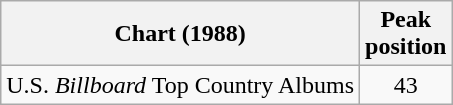<table class="wikitable">
<tr>
<th>Chart (1988)</th>
<th>Peak<br>position</th>
</tr>
<tr>
<td>U.S. <em>Billboard</em> Top Country Albums</td>
<td style="text-align:center;">43</td>
</tr>
</table>
